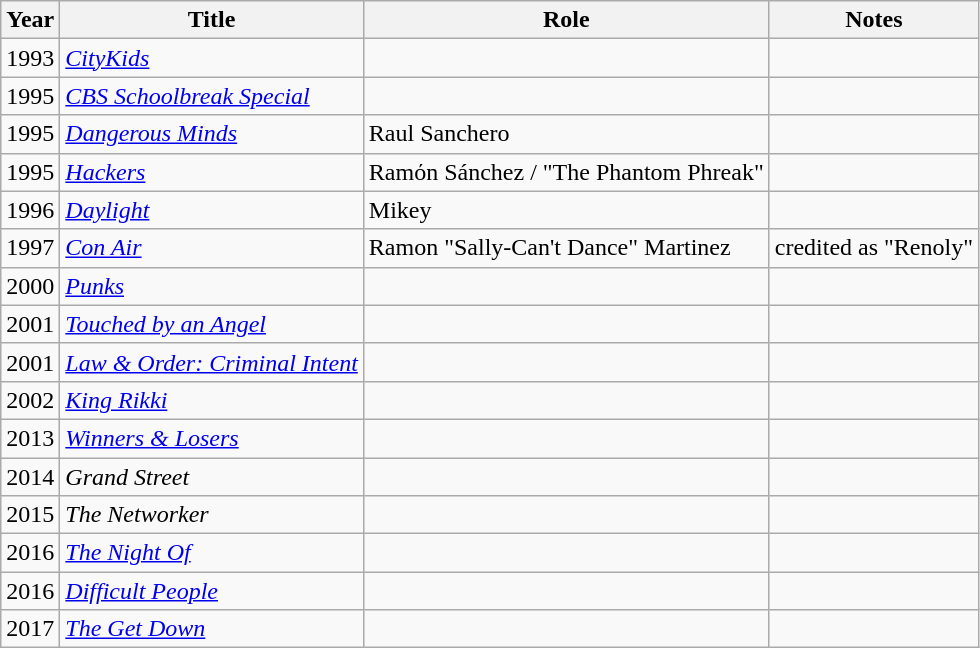<table class="wikitable sortable">
<tr>
<th>Year</th>
<th>Title</th>
<th>Role</th>
<th class="unsortable">Notes</th>
</tr>
<tr>
<td>1993</td>
<td><em><a href='#'>CityKids</a></em></td>
<td></td>
<td></td>
</tr>
<tr>
<td>1995</td>
<td><em><a href='#'>CBS Schoolbreak Special</a></em></td>
<td></td>
<td></td>
</tr>
<tr>
<td>1995</td>
<td><em><a href='#'>Dangerous Minds</a></em></td>
<td>Raul Sanchero</td>
<td></td>
</tr>
<tr>
<td>1995</td>
<td><em><a href='#'>Hackers</a></em></td>
<td>Ramόn Sánchez / "The Phantom Phreak"</td>
<td></td>
</tr>
<tr>
<td>1996</td>
<td><em><a href='#'>Daylight</a></em></td>
<td>Mikey</td>
<td></td>
</tr>
<tr>
<td>1997</td>
<td><em><a href='#'>Con Air</a></em></td>
<td>Ramon "Sally-Can't Dance" Martinez</td>
<td>credited as "Renoly"</td>
</tr>
<tr>
<td>2000</td>
<td><em><a href='#'>Punks</a></em></td>
<td></td>
<td></td>
</tr>
<tr>
<td>2001</td>
<td><em><a href='#'>Touched by an Angel</a></em></td>
<td></td>
<td></td>
</tr>
<tr>
<td>2001</td>
<td><em><a href='#'>Law & Order: Criminal Intent</a></em></td>
<td></td>
<td></td>
</tr>
<tr>
<td>2002</td>
<td><em><a href='#'>King Rikki</a></em></td>
<td></td>
<td></td>
</tr>
<tr>
<td>2013</td>
<td><em><a href='#'>Winners & Losers</a></em></td>
<td></td>
<td></td>
</tr>
<tr>
<td>2014</td>
<td><em>Grand Street</em></td>
<td></td>
<td></td>
</tr>
<tr>
<td>2015</td>
<td><em>The Networker</em></td>
<td></td>
<td></td>
</tr>
<tr>
<td>2016</td>
<td><em><a href='#'>The Night Of</a></em></td>
<td></td>
<td></td>
</tr>
<tr>
<td>2016</td>
<td><em><a href='#'>Difficult People</a></em></td>
<td></td>
<td></td>
</tr>
<tr>
<td>2017</td>
<td><em><a href='#'>The Get Down</a></em></td>
<td></td>
<td></td>
</tr>
</table>
